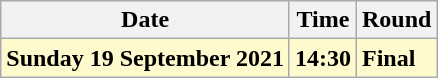<table class="wikitable">
<tr>
<th>Date</th>
<th>Time</th>
<th>Round</th>
</tr>
<tr>
<td style=background:lemonchiffon><strong>Sunday 19 September 2021</strong></td>
<td style=background:lemonchiffon><strong>14:30</strong></td>
<td style=background:lemonchiffon><strong>Final</strong></td>
</tr>
</table>
